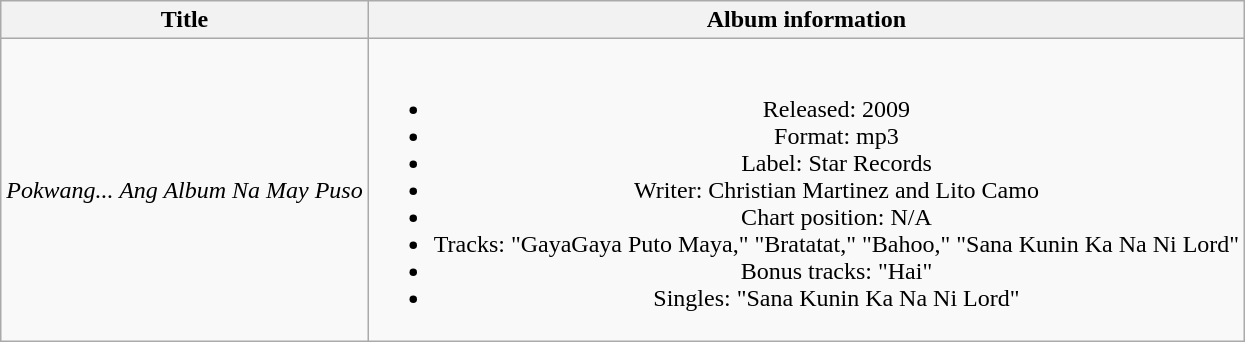<table class="wikitable plainrowheaders" style="text-align:center">
<tr>
<th>Title</th>
<th>Album information</th>
</tr>
<tr>
<td><em>Pokwang... Ang Album Na May Puso</em></td>
<td><br><ul><li>Released: 2009</li><li>Format: mp3</li><li>Label: Star Records</li><li>Writer: Christian Martinez and Lito Camo</li><li>Chart position: N/A</li><li>Tracks: "GayaGaya Puto Maya," "Bratatat," "Bahoo," "Sana Kunin Ka Na Ni Lord"</li><li>Bonus tracks: "Hai"</li><li>Singles: "Sana Kunin Ka Na Ni Lord"</li></ul></td>
</tr>
</table>
